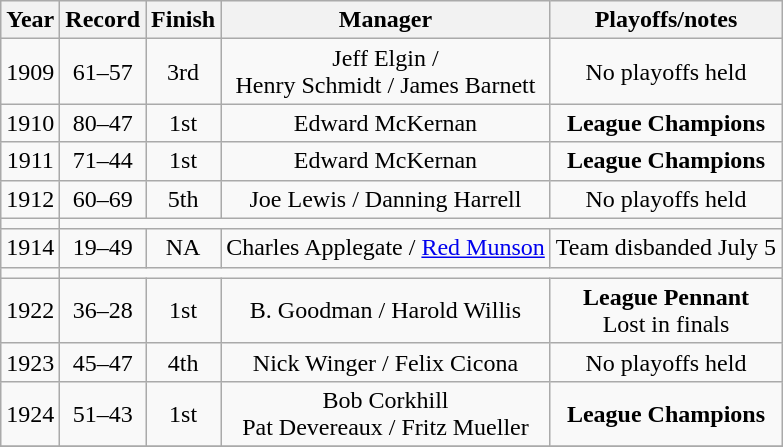<table class="wikitable">
<tr style="background: #F2F2F2;">
<th>Year</th>
<th>Record</th>
<th>Finish</th>
<th>Manager</th>
<th>Playoffs/notes</th>
</tr>
<tr align=center>
<td>1909</td>
<td>61–57</td>
<td>3rd</td>
<td>Jeff Elgin /<br> Henry Schmidt / James Barnett</td>
<td>No playoffs held</td>
</tr>
<tr align=center>
<td>1910</td>
<td>80–47</td>
<td>1st</td>
<td>Edward McKernan</td>
<td><strong>League Champions</strong></td>
</tr>
<tr align=center>
<td>1911</td>
<td>71–44</td>
<td>1st</td>
<td>Edward McKernan</td>
<td><strong>League Champions</strong></td>
</tr>
<tr align=center>
<td>1912</td>
<td>60–69</td>
<td>5th</td>
<td>Joe Lewis / Danning Harrell</td>
<td>No playoffs held</td>
</tr>
<tr align=center>
<td></td>
</tr>
<tr align=center>
<td>1914</td>
<td>19–49</td>
<td>NA</td>
<td>Charles Applegate / <a href='#'>Red Munson</a></td>
<td>Team disbanded July 5</td>
</tr>
<tr align=center>
<td></td>
</tr>
<tr align=center>
<td>1922</td>
<td>36–28</td>
<td>1st</td>
<td>B. Goodman / Harold Willis</td>
<td><strong>League Pennant</strong><br>Lost in finals</td>
</tr>
<tr align=center>
<td>1923</td>
<td>45–47</td>
<td>4th</td>
<td>Nick Winger / Felix Cicona</td>
<td>No playoffs held</td>
</tr>
<tr align=center>
<td>1924</td>
<td>51–43</td>
<td>1st</td>
<td>Bob Corkhill <br> Pat Devereaux / Fritz Mueller</td>
<td><strong>League Champions</strong></td>
</tr>
<tr align=center>
</tr>
</table>
